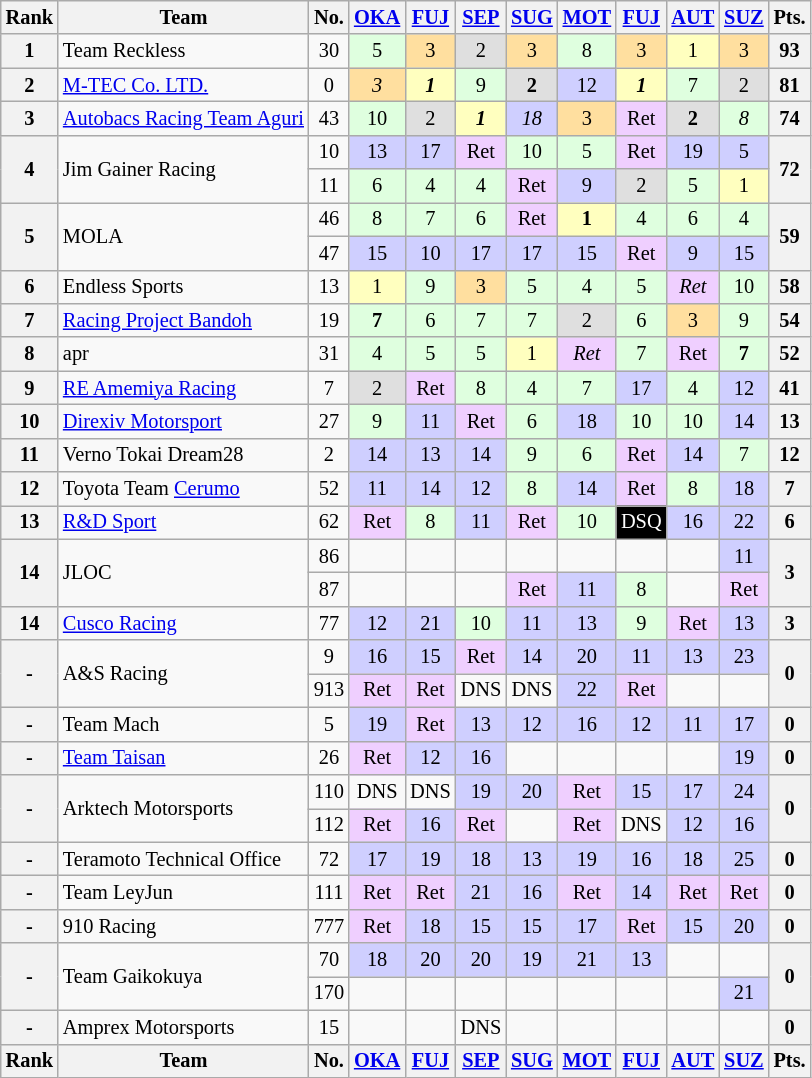<table class="wikitable" style="font-size:85%; text-align:center">
<tr>
<th>Rank</th>
<th>Team</th>
<th>No.</th>
<th><a href='#'>OKA</a><br></th>
<th><a href='#'>FUJ</a><br></th>
<th><a href='#'>SEP</a><br></th>
<th><a href='#'>SUG</a><br></th>
<th><a href='#'>MOT</a><br></th>
<th><a href='#'>FUJ</a><br></th>
<th><a href='#'>AUT</a><br></th>
<th><a href='#'>SUZ</a><br></th>
<th>Pts.</th>
</tr>
<tr>
<th>1</th>
<td align="left">Team Reckless</td>
<td>30</td>
<td bgcolor="#DFFFDF">5</td>
<td bgcolor="#FFDF9F">3</td>
<td bgcolor="#DFDFDF">2</td>
<td bgcolor="#FFDF9F">3</td>
<td bgcolor="#DFFFDF">8</td>
<td bgcolor="#FFDF9F">3</td>
<td bgcolor="#FFFFBF">1</td>
<td bgcolor="#FFDF9F">3</td>
<th>93</th>
</tr>
<tr>
<th>2</th>
<td align="left"><a href='#'>M-TEC Co. LTD.</a></td>
<td>0</td>
<td bgcolor="#FFDF9F"><em>3</em></td>
<td bgcolor="#FFFFBF"><strong><em>1</em></strong></td>
<td bgcolor="#DFFFDF">9</td>
<td bgcolor="#DFDFDF"><strong>2</strong></td>
<td bgcolor="#CFCFFF">12</td>
<td bgcolor="#FFFFBF"><strong><em>1</em></strong></td>
<td bgcolor="#DFFFDF">7</td>
<td bgcolor="#DFDFDF">2</td>
<th>81</th>
</tr>
<tr>
<th>3</th>
<td align="left"><a href='#'>Autobacs Racing Team Aguri</a></td>
<td>43</td>
<td bgcolor="#DFFFDF">10</td>
<td bgcolor="#DFDFDF">2</td>
<td bgcolor="#FFFFBF"><strong><em>1</em></strong></td>
<td bgcolor="#CFCFFF"><em>18</em></td>
<td bgcolor="#FFDF9F">3</td>
<td bgcolor="#EFCFFF">Ret</td>
<td bgcolor="#DFDFDF"><strong>2</strong></td>
<td bgcolor="#DFFFDF"><em>8</em></td>
<th>74</th>
</tr>
<tr>
<th rowspan="2">4</th>
<td rowspan="2" align="left">Jim Gainer Racing</td>
<td>10</td>
<td bgcolor="#CFCFFF">13</td>
<td bgcolor="#CFCFFF">17</td>
<td bgcolor="#EFCFFF">Ret</td>
<td bgcolor="#DFFFDF">10</td>
<td bgcolor="#DFFFDF">5</td>
<td bgcolor="#EFCFFF">Ret</td>
<td bgcolor="#CFCFFF">19</td>
<td bgcolor="#CFCFFF">5</td>
<th rowspan="2">72</th>
</tr>
<tr>
<td>11</td>
<td bgcolor="#DFFFDF">6</td>
<td bgcolor="#DFFFDF">4</td>
<td bgcolor="#DFFFDF">4</td>
<td bgcolor="#EFCFFF">Ret</td>
<td bgcolor="#CFCFFF">9</td>
<td bgcolor="#DFDFDF">2</td>
<td bgcolor="#DFFFDF">5</td>
<td bgcolor="#FFFFBF">1</td>
</tr>
<tr>
<th rowspan="2">5</th>
<td rowspan="2" align="left">MOLA</td>
<td>46</td>
<td bgcolor="#DFFFDF">8</td>
<td bgcolor="#DFFFDF">7</td>
<td bgcolor="#DFFFDF">6</td>
<td bgcolor="#EFCFFF">Ret</td>
<td bgcolor="#FFFFBF"><strong>1</strong></td>
<td bgcolor="#DFFFDF">4</td>
<td bgcolor="#DFFFDF">6</td>
<td bgcolor="#DFFFDF">4</td>
<th rowspan="2">59</th>
</tr>
<tr>
<td>47</td>
<td bgcolor="#CFCFFF">15</td>
<td bgcolor="#CFCFFF">10</td>
<td bgcolor="#CFCFFF">17</td>
<td bgcolor="#CFCFFF">17</td>
<td bgcolor="#CFCFFF">15</td>
<td bgcolor="#EFCFFF">Ret</td>
<td bgcolor="#CFCFFF">9</td>
<td bgcolor="#CFCFFF">15</td>
</tr>
<tr>
<th>6</th>
<td align="left">Endless Sports</td>
<td>13</td>
<td bgcolor="#FFFFBF">1</td>
<td bgcolor="#DFFFDF">9</td>
<td bgcolor="#FFDF9F">3</td>
<td bgcolor="#DFFFDF">5</td>
<td bgcolor="#DFFFDF">4</td>
<td bgcolor="#DFFFDF">5</td>
<td bgcolor="#EFCFFF"><em>Ret</em></td>
<td bgcolor="#DFFFDF">10</td>
<th>58</th>
</tr>
<tr>
<th>7</th>
<td align="left"><a href='#'>Racing Project Bandoh</a></td>
<td>19</td>
<td bgcolor="#DFFFDF"><strong>7</strong></td>
<td bgcolor="#DFFFDF">6</td>
<td bgcolor="#DFFFDF">7</td>
<td bgcolor="#DFFFDF">7</td>
<td bgcolor="#DFDFDF">2</td>
<td bgcolor="#DFFFDF">6</td>
<td bgcolor="#FFDF9F">3</td>
<td bgcolor="#DFFFDF">9</td>
<th>54</th>
</tr>
<tr>
<th>8</th>
<td align="left">apr</td>
<td>31</td>
<td bgcolor="#DFFFDF">4</td>
<td bgcolor="#DFFFDF">5</td>
<td bgcolor="#DFFFDF">5</td>
<td bgcolor="#FFFFBF">1</td>
<td bgcolor="#EFCFFF"><em>Ret</em></td>
<td bgcolor="#DFFFDF">7</td>
<td bgcolor="#EFCFFF">Ret</td>
<td bgcolor="#DFFFDF"><strong>7</strong></td>
<th>52</th>
</tr>
<tr>
<th>9</th>
<td align="left"><a href='#'>RE Amemiya Racing</a></td>
<td>7</td>
<td bgcolor="#DFDFDF">2</td>
<td bgcolor="#EFCFFF">Ret</td>
<td bgcolor="#DFFFDF">8</td>
<td bgcolor="#DFFFDF">4</td>
<td bgcolor="#DFFFDF">7</td>
<td bgcolor="#CFCFFF">17</td>
<td bgcolor="#DFFFDF">4</td>
<td bgcolor="#CFCFFF">12</td>
<th>41</th>
</tr>
<tr>
<th>10</th>
<td align="left"><a href='#'>Direxiv Motorsport</a></td>
<td>27</td>
<td bgcolor="#DFFFDF">9</td>
<td bgcolor="#CFCFFF">11</td>
<td bgcolor="#EFCFFF">Ret</td>
<td bgcolor="#DFFFDF">6</td>
<td bgcolor="#CFCFFF">18</td>
<td bgcolor="#DFFFDF">10</td>
<td bgcolor="#DFFFDF">10</td>
<td bgcolor="#CFCFFF">14</td>
<th>13</th>
</tr>
<tr>
<th>11</th>
<td align="left">Verno Tokai Dream28</td>
<td>2</td>
<td bgcolor="#CFCFFF">14</td>
<td bgcolor="#CFCFFF">13</td>
<td bgcolor="#CFCFFF">14</td>
<td bgcolor="#DFFFDF">9</td>
<td bgcolor="#DFFFDF">6</td>
<td bgcolor="#EFCFFF">Ret</td>
<td bgcolor="#CFCFFF">14</td>
<td bgcolor="#DFFFDF">7</td>
<th>12</th>
</tr>
<tr>
<th>12</th>
<td align="left">Toyota Team <a href='#'>Cerumo</a></td>
<td>52</td>
<td bgcolor="#CFCFFF">11</td>
<td bgcolor="#CFCFFF">14</td>
<td bgcolor="#CFCFFF">12</td>
<td bgcolor="#DFFFDF">8</td>
<td bgcolor="#CFCFFF">14</td>
<td bgcolor="#EFCFFF">Ret</td>
<td bgcolor="#DFFFDF">8</td>
<td bgcolor="#CFCFFF">18</td>
<th>7</th>
</tr>
<tr>
<th>13</th>
<td align="left"><a href='#'>R&D Sport</a></td>
<td>62</td>
<td bgcolor="#EFCFFF">Ret</td>
<td bgcolor="#DFFFDF">8</td>
<td bgcolor="#CFCFFF">11</td>
<td bgcolor="#EFCFFF">Ret</td>
<td bgcolor="#DFFFDF">10</td>
<td style="background:#000000; color:white">DSQ</td>
<td bgcolor="#CFCFFF">16</td>
<td bgcolor="#CFCFFF">22</td>
<th>6</th>
</tr>
<tr>
<th rowspan="2">14</th>
<td rowspan="2" align="left">JLOC</td>
<td>86</td>
<td></td>
<td></td>
<td></td>
<td></td>
<td></td>
<td></td>
<td></td>
<td bgcolor="#CFCFFF">11</td>
<th rowspan="2">3</th>
</tr>
<tr>
<td>87</td>
<td></td>
<td></td>
<td></td>
<td bgcolor="#EFCFFF">Ret</td>
<td bgcolor="#CFCFFF">11</td>
<td bgcolor="#DFFFDF">8</td>
<td></td>
<td bgcolor="#EFCFFF">Ret</td>
</tr>
<tr>
<th>14</th>
<td align="left"><a href='#'>Cusco Racing</a></td>
<td>77</td>
<td bgcolor="#CFCFFF">12</td>
<td bgcolor="#CFCFFF">21</td>
<td bgcolor="#DFFFDF">10</td>
<td bgcolor="#CFCFFF">11</td>
<td bgcolor="#CFCFFF">13</td>
<td bgcolor="#DFFFDF">9</td>
<td bgcolor="#EFCFFF">Ret</td>
<td bgcolor="#CFCFFF">13</td>
<th>3</th>
</tr>
<tr>
<th rowspan="2">-</th>
<td rowspan="2" align="left">A&S Racing</td>
<td>9</td>
<td bgcolor="#CFCFFF">16</td>
<td bgcolor="#CFCFFF">15</td>
<td bgcolor="#EFCFFF">Ret</td>
<td bgcolor="#CFCFFF">14</td>
<td bgcolor="#CFCFFF">20</td>
<td bgcolor="#CFCFFF">11</td>
<td bgcolor="#CFCFFF">13</td>
<td bgcolor="#CFCFFF">23</td>
<th rowspan="2">0</th>
</tr>
<tr>
<td>913</td>
<td bgcolor="#EFCFFF">Ret</td>
<td bgcolor="#EFCFFF">Ret</td>
<td>DNS</td>
<td>DNS</td>
<td bgcolor="#CFCFFF">22</td>
<td bgcolor="#EFCFFF">Ret</td>
<td></td>
<td></td>
</tr>
<tr>
<th>-</th>
<td align="left">Team Mach</td>
<td>5</td>
<td bgcolor="#CFCFFF">19</td>
<td bgcolor="#EFCFFF">Ret</td>
<td bgcolor="#CFCFFF">13</td>
<td bgcolor="#CFCFFF">12</td>
<td bgcolor="#CFCFFF">16</td>
<td bgcolor="#CFCFFF">12</td>
<td bgcolor="#CFCFFF">11</td>
<td bgcolor="#CFCFFF">17</td>
<th>0</th>
</tr>
<tr>
<th>-</th>
<td align="left"><a href='#'>Team Taisan</a></td>
<td>26</td>
<td bgcolor="#EFCFFF">Ret</td>
<td bgcolor="#CFCFFF">12</td>
<td bgcolor="#CFCFFF">16</td>
<td></td>
<td></td>
<td></td>
<td></td>
<td bgcolor="#CFCFFF">19</td>
<th>0</th>
</tr>
<tr>
<th rowspan="2">-</th>
<td rowspan="2" align="left">Arktech Motorsports</td>
<td>110</td>
<td>DNS</td>
<td>DNS</td>
<td bgcolor="#CFCFFF">19</td>
<td bgcolor="#CFCFFF">20</td>
<td bgcolor="#EFCFFF">Ret</td>
<td bgcolor="#CFCFFF">15</td>
<td bgcolor="#CFCFFF">17</td>
<td bgcolor="#CFCFFF">24</td>
<th rowspan="2">0</th>
</tr>
<tr>
<td>112</td>
<td bgcolor="#EFCFFF">Ret</td>
<td bgcolor="#CFCFFF">16</td>
<td bgcolor="#EFCFFF">Ret</td>
<td></td>
<td bgcolor="#EFCFFF">Ret</td>
<td>DNS</td>
<td bgcolor="#CFCFFF">12</td>
<td bgcolor="#CFCFFF">16</td>
</tr>
<tr>
<th>-</th>
<td align="left">Teramoto Technical Office</td>
<td>72</td>
<td bgcolor="#CFCFFF">17</td>
<td bgcolor="#CFCFFF">19</td>
<td bgcolor="#CFCFFF">18</td>
<td bgcolor="#CFCFFF">13</td>
<td bgcolor="#CFCFFF">19</td>
<td bgcolor="#CFCFFF">16</td>
<td bgcolor="#CFCFFF">18</td>
<td bgcolor="#CFCFFF">25</td>
<th>0</th>
</tr>
<tr>
<th>-</th>
<td align="left">Team LeyJun</td>
<td>111</td>
<td bgcolor="#EFCFFF">Ret</td>
<td bgcolor="#EFCFFF">Ret</td>
<td bgcolor="#CFCFFF">21</td>
<td bgcolor="#CFCFFF">16</td>
<td bgcolor="#EFCFFF">Ret</td>
<td bgcolor="#CFCFFF">14</td>
<td bgcolor="#EFCFFF">Ret</td>
<td bgcolor="#EFCFFF">Ret</td>
<th>0</th>
</tr>
<tr>
<th>-</th>
<td align="left">910 Racing</td>
<td>777</td>
<td bgcolor="#EFCFFF">Ret</td>
<td bgcolor="#CFCFFF">18</td>
<td bgcolor="#CFCFFF">15</td>
<td bgcolor="#CFCFFF">15</td>
<td bgcolor="#CFCFFF">17</td>
<td bgcolor="#EFCFFF">Ret</td>
<td bgcolor="#CFCFFF">15</td>
<td bgcolor="#CFCFFF">20</td>
<th>0</th>
</tr>
<tr>
<th rowspan="2">-</th>
<td rowspan="2" align="left">Team Gaikokuya</td>
<td>70</td>
<td bgcolor="#CFCFFF">18</td>
<td bgcolor="#CFCFFF">20</td>
<td bgcolor="#CFCFFF">20</td>
<td bgcolor="#CFCFFF">19</td>
<td bgcolor="#CFCFFF">21</td>
<td bgcolor="#CFCFFF">13</td>
<td></td>
<td></td>
<th rowspan="2">0</th>
</tr>
<tr>
<td>170</td>
<td></td>
<td></td>
<td></td>
<td></td>
<td></td>
<td></td>
<td></td>
<td bgcolor="#CFCFFF">21</td>
</tr>
<tr>
<th>-</th>
<td align="left">Amprex Motorsports</td>
<td>15</td>
<td></td>
<td></td>
<td>DNS</td>
<td></td>
<td></td>
<td></td>
<td></td>
<td></td>
<th>0</th>
</tr>
<tr>
<th>Rank</th>
<th>Team</th>
<th>No.</th>
<th><a href='#'>OKA</a><br></th>
<th><a href='#'>FUJ</a><br></th>
<th><a href='#'>SEP</a><br></th>
<th><a href='#'>SUG</a><br></th>
<th><a href='#'>MOT</a><br></th>
<th><a href='#'>FUJ</a><br></th>
<th><a href='#'>AUT</a><br></th>
<th><a href='#'>SUZ</a><br></th>
<th>Pts.</th>
</tr>
</table>
